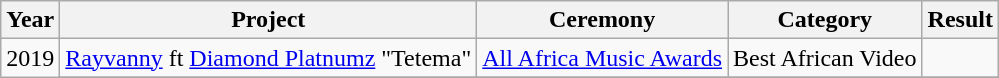<table class="wikitable">
<tr>
<th>Year</th>
<th>Project</th>
<th>Ceremony</th>
<th>Category</th>
<th>Result</th>
</tr>
<tr>
<td rowspan="2">2019</td>
<td rowspan="1"><a href='#'>Rayvanny</a> ft <a href='#'>Diamond Platnumz</a> "Tetema"</td>
<td rowspan="1"><a href='#'>All Africa Music Awards</a></td>
<td>Best African Video</td>
<td></td>
</tr>
<tr>
</tr>
</table>
